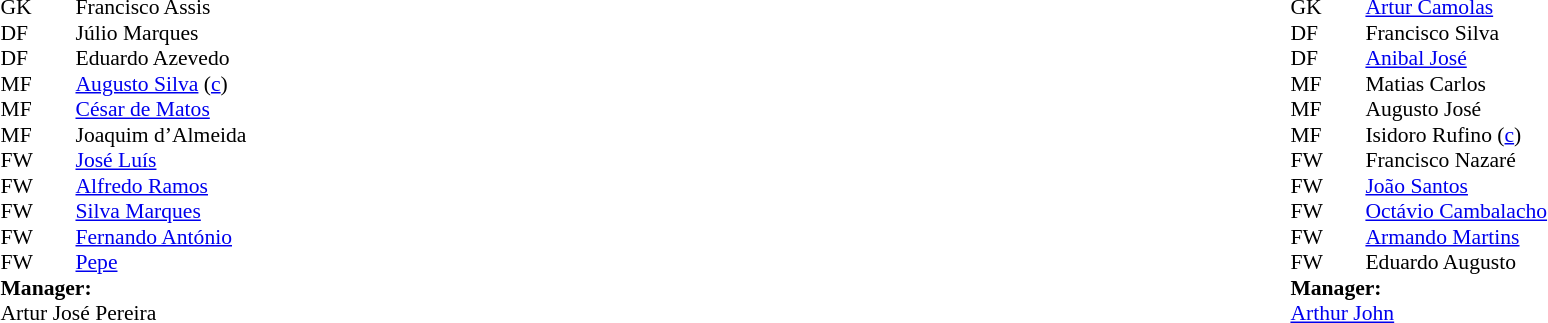<table width="100%">
<tr>
<td valign="top" width="50%"><br><table style="font-size: 90%" cellspacing="0" cellpadding="0">
<tr>
<td colspan="4"></td>
</tr>
<tr>
<th width=25></th>
<th width=25></th>
</tr>
<tr>
<td>GK</td>
<td></td>
<td> Francisco Assis</td>
</tr>
<tr>
<td>DF</td>
<td></td>
<td> Júlio Marques</td>
</tr>
<tr>
<td>DF</td>
<td></td>
<td> Eduardo Azevedo</td>
</tr>
<tr>
<td>MF</td>
<td></td>
<td> <a href='#'>Augusto Silva</a> (<a href='#'>c</a>)</td>
</tr>
<tr>
<td>MF</td>
<td></td>
<td> <a href='#'>César de Matos</a></td>
</tr>
<tr>
<td>MF</td>
<td></td>
<td> Joaquim d’Almeida</td>
</tr>
<tr>
<td>FW</td>
<td></td>
<td> <a href='#'>José Luís</a></td>
</tr>
<tr>
<td>FW</td>
<td></td>
<td> <a href='#'>Alfredo Ramos</a></td>
</tr>
<tr>
<td>FW</td>
<td></td>
<td> <a href='#'>Silva Marques</a></td>
</tr>
<tr>
<td>FW</td>
<td></td>
<td> <a href='#'>Fernando António</a></td>
</tr>
<tr>
<td>FW</td>
<td></td>
<td> <a href='#'>Pepe</a></td>
</tr>
<tr>
<td colspan=3><strong>Manager:</strong></td>
</tr>
<tr>
<td colspan=4> Artur José Pereira</td>
</tr>
</table>
</td>
<td valign="top"></td>
<td valign="top" width="50%"><br><table style="font-size: 90%" cellspacing="0" cellpadding="0" align=center>
<tr>
<td colspan="4"></td>
</tr>
<tr>
<th width=25></th>
<th width=25></th>
</tr>
<tr>
<td>GK</td>
<td></td>
<td> <a href='#'>Artur Camolas</a></td>
</tr>
<tr>
<td>DF</td>
<td></td>
<td> Francisco Silva</td>
</tr>
<tr>
<td>DF</td>
<td></td>
<td> <a href='#'>Anibal José</a></td>
</tr>
<tr>
<td>MF</td>
<td></td>
<td> Matias Carlos</td>
</tr>
<tr>
<td>MF</td>
<td></td>
<td> Augusto José</td>
</tr>
<tr>
<td>MF</td>
<td></td>
<td> Isidoro Rufino (<a href='#'>c</a>)</td>
</tr>
<tr>
<td>FW</td>
<td></td>
<td> Francisco Nazaré</td>
</tr>
<tr>
<td>FW</td>
<td></td>
<td> <a href='#'>João Santos</a></td>
</tr>
<tr>
<td>FW</td>
<td></td>
<td> <a href='#'>Octávio Cambalacho</a></td>
</tr>
<tr>
<td>FW</td>
<td></td>
<td> <a href='#'>Armando Martins</a></td>
</tr>
<tr>
<td>FW</td>
<td></td>
<td> Eduardo Augusto</td>
</tr>
<tr>
<td colspan=3><strong>Manager:</strong></td>
</tr>
<tr>
<td colspan=4> <a href='#'>Arthur John</a></td>
</tr>
</table>
</td>
</tr>
</table>
